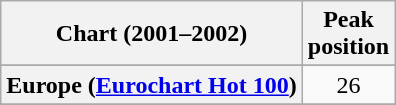<table class="wikitable sortable plainrowheaders" style="text-align:center">
<tr>
<th scope="col">Chart (2001–2002)</th>
<th scope="col">Peak<br>position</th>
</tr>
<tr>
</tr>
<tr>
<th scope="row">Europe (<a href='#'>Eurochart Hot 100</a>)</th>
<td>26</td>
</tr>
<tr>
</tr>
<tr>
</tr>
<tr>
</tr>
<tr>
</tr>
<tr>
</tr>
<tr>
</tr>
<tr>
</tr>
<tr>
</tr>
</table>
